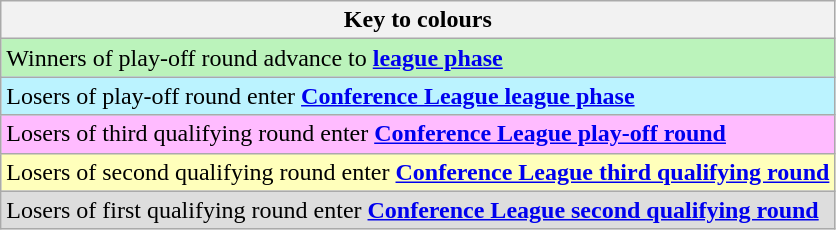<table class="wikitable">
<tr>
<th>Key to colours</th>
</tr>
<tr bgcolor=#BBF3BB>
<td>Winners of play-off round advance to <strong><a href='#'>league phase</a></strong></td>
</tr>
<tr bgcolor=#BBF3FF>
<td>Losers of play-off round enter <strong><a href='#'>Conference League league phase</a></strong></td>
</tr>
<tr bgcolor=#FFBBFF>
<td>Losers of third qualifying round enter <strong><a href='#'>Conference League play-off round</a></strong></td>
</tr>
<tr bgcolor=#FFFFBB>
<td>Losers of second qualifying round enter <strong><a href='#'>Conference League third qualifying round</a></strong></td>
</tr>
<tr bgcolor=#DDDDDD>
<td>Losers of first qualifying round enter <strong><a href='#'>Conference League second qualifying round</a></strong></td>
</tr>
</table>
